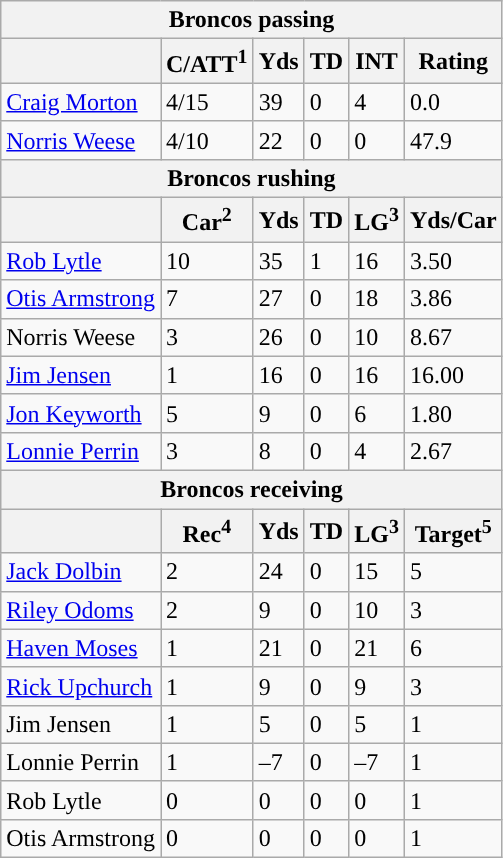<table class="wikitable">
<tr>
<th colspan="6">Broncos passing</th>
</tr>
<tr>
<th></th>
<th>C/ATT<sup>1</sup></th>
<th>Yds</th>
<th>TD</th>
<th>INT</th>
<th>Rating</th>
</tr>
<tr>
<td><a href='#'>Craig Morton</a></td>
<td>4/15</td>
<td>39</td>
<td>0</td>
<td>4</td>
<td>0.0</td>
</tr>
<tr>
<td><a href='#'>Norris Weese</a></td>
<td>4/10</td>
<td>22</td>
<td>0</td>
<td>0</td>
<td>47.9</td>
</tr>
<tr>
<th colspan="6">Broncos rushing</th>
</tr>
<tr>
<th></th>
<th>Car<sup>2</sup></th>
<th>Yds</th>
<th>TD</th>
<th>LG<sup>3</sup></th>
<th>Yds/Car</th>
</tr>
<tr>
<td><a href='#'>Rob Lytle</a></td>
<td>10</td>
<td>35</td>
<td>1</td>
<td>16</td>
<td>3.50</td>
</tr>
<tr>
<td><a href='#'>Otis Armstrong</a></td>
<td>7</td>
<td>27</td>
<td>0</td>
<td>18</td>
<td>3.86</td>
</tr>
<tr>
<td>Norris Weese</td>
<td>3</td>
<td>26</td>
<td>0</td>
<td>10</td>
<td>8.67</td>
</tr>
<tr>
<td><a href='#'>Jim Jensen</a></td>
<td>1</td>
<td>16</td>
<td>0</td>
<td>16</td>
<td>16.00</td>
</tr>
<tr>
<td><a href='#'>Jon Keyworth</a></td>
<td>5</td>
<td>9</td>
<td>0</td>
<td>6</td>
<td>1.80</td>
</tr>
<tr>
<td><a href='#'>Lonnie Perrin</a></td>
<td>3</td>
<td>8</td>
<td>0</td>
<td>4</td>
<td>2.67</td>
</tr>
<tr>
<th colspan="6">Broncos receiving</th>
</tr>
<tr>
<th></th>
<th>Rec<sup>4</sup></th>
<th>Yds</th>
<th>TD</th>
<th>LG<sup>3</sup></th>
<th>Target<sup>5</sup></th>
</tr>
<tr>
<td><a href='#'>Jack Dolbin</a></td>
<td>2</td>
<td>24</td>
<td>0</td>
<td>15</td>
<td>5</td>
</tr>
<tr>
<td><a href='#'>Riley Odoms</a></td>
<td>2</td>
<td>9</td>
<td>0</td>
<td>10</td>
<td>3</td>
</tr>
<tr>
<td><a href='#'>Haven Moses</a></td>
<td>1</td>
<td>21</td>
<td>0</td>
<td>21</td>
<td>6</td>
</tr>
<tr>
<td><a href='#'>Rick Upchurch</a></td>
<td>1</td>
<td>9</td>
<td>0</td>
<td>9</td>
<td>3</td>
</tr>
<tr>
<td>Jim Jensen</td>
<td>1</td>
<td>5</td>
<td>0</td>
<td>5</td>
<td>1</td>
</tr>
<tr>
<td>Lonnie Perrin</td>
<td>1</td>
<td>–7</td>
<td>0</td>
<td>–7</td>
<td>1</td>
</tr>
<tr>
<td>Rob Lytle</td>
<td>0</td>
<td>0</td>
<td>0</td>
<td>0</td>
<td>1</td>
</tr>
<tr>
<td>Otis Armstrong</td>
<td>0</td>
<td>0</td>
<td>0</td>
<td>0</td>
<td>1</td>
</tr>
</table>
